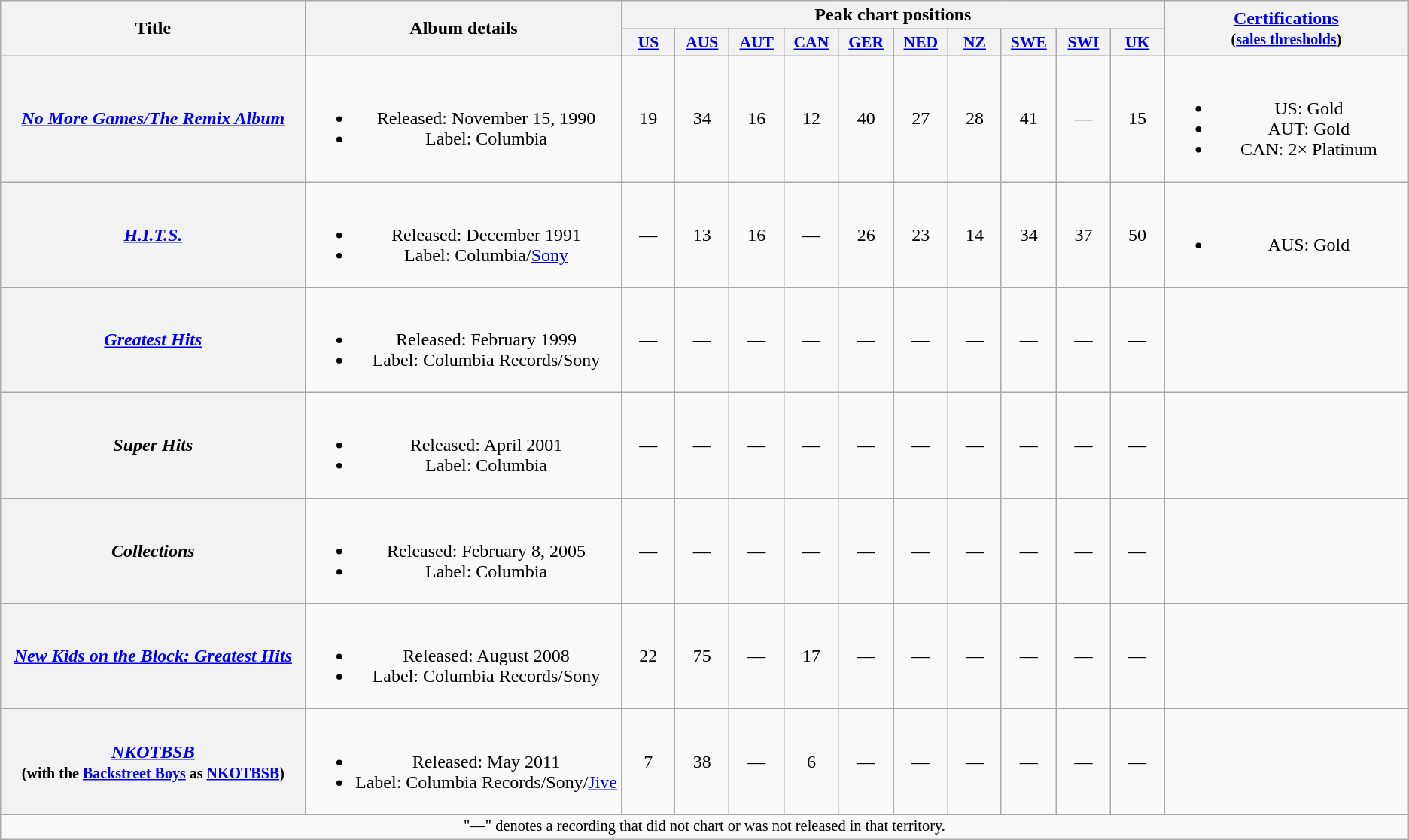<table class="wikitable plainrowheaders" style="text-align:center;">
<tr>
<th scope="col" rowspan="2" style="width:18em;">Title</th>
<th scope="col" rowspan="2" style="width:18em;">Album details</th>
<th scope="col" colspan="10">Peak chart positions</th>
<th rowspan="2" style="width:14em;"><a href='#'>Certifications</a><br><small>(<a href='#'>sales thresholds</a>)</small></th>
</tr>
<tr>
<th scope="col" style="width:3em;font-size:90%;"><a href='#'>US</a><br></th>
<th scope="col" style="width:3em;font-size:90%;"><a href='#'>AUS</a><br></th>
<th scope="col" style="width:3em;font-size:90%;"><a href='#'>AUT</a><br></th>
<th scope="col" style="width:3em;font-size:90%;"><a href='#'>CAN</a><br></th>
<th scope="col" style="width:3em;font-size:90%;"><a href='#'>GER</a><br></th>
<th scope="col" style="width:3em;font-size:90%;"><a href='#'>NED</a><br></th>
<th scope="col" style="width:3em;font-size:90%;"><a href='#'>NZ</a><br></th>
<th scope="col" style="width:3em;font-size:90%;"><a href='#'>SWE</a><br></th>
<th scope="col" style="width:3em;font-size:90%;"><a href='#'>SWI</a><br></th>
<th scope="col" style="width:3em;font-size:90%;"><a href='#'>UK</a><br></th>
</tr>
<tr>
<th scope="row"><em><a href='#'>No More Games/The Remix Album</a></em></th>
<td><br><ul><li>Released: November 15, 1990</li><li>Label: Columbia</li></ul></td>
<td>19</td>
<td>34</td>
<td>16</td>
<td>12</td>
<td>40</td>
<td>27</td>
<td>28</td>
<td>41</td>
<td>—</td>
<td>15</td>
<td><br><ul><li>US: Gold</li><li>AUT: Gold</li><li>CAN: 2× Platinum</li></ul></td>
</tr>
<tr>
<th scope="row"><em><a href='#'>H.I.T.S.</a></em></th>
<td><br><ul><li>Released: December 1991</li><li>Label: Columbia/<a href='#'>Sony</a></li></ul></td>
<td>—</td>
<td>13</td>
<td>16</td>
<td>—</td>
<td>26</td>
<td>23</td>
<td>14</td>
<td>34</td>
<td>37</td>
<td>50</td>
<td><br><ul><li>AUS: Gold</li></ul></td>
</tr>
<tr>
<th scope="row"><em><a href='#'>Greatest Hits</a></em></th>
<td><br><ul><li>Released: February 1999</li><li>Label: Columbia Records/Sony</li></ul></td>
<td>—</td>
<td>—</td>
<td>—</td>
<td>—</td>
<td>—</td>
<td>—</td>
<td>—</td>
<td>—</td>
<td>—</td>
<td>—</td>
<td></td>
</tr>
<tr>
<th scope="row"><em>Super Hits</em></th>
<td><br><ul><li>Released: April 2001</li><li>Label: Columbia</li></ul></td>
<td>—</td>
<td>—</td>
<td>—</td>
<td>—</td>
<td>—</td>
<td>—</td>
<td>—</td>
<td>—</td>
<td>—</td>
<td>—</td>
<td></td>
</tr>
<tr>
<th scope="row"><em>Collections</em></th>
<td><br><ul><li>Released: February 8, 2005</li><li>Label: Columbia</li></ul></td>
<td>—</td>
<td>—</td>
<td>—</td>
<td>—</td>
<td>—</td>
<td>—</td>
<td>—</td>
<td>—</td>
<td>—</td>
<td>—</td>
<td></td>
</tr>
<tr>
<th scope="row"><em><a href='#'>New Kids on the Block: Greatest Hits</a></em></th>
<td><br><ul><li>Released: August 2008</li><li>Label: Columbia Records/Sony</li></ul></td>
<td>22</td>
<td>75</td>
<td>—</td>
<td>17</td>
<td>—</td>
<td>—</td>
<td>—</td>
<td>—</td>
<td>—</td>
<td>—</td>
<td></td>
</tr>
<tr>
<th scope="row"><em><a href='#'>NKOTBSB</a></em> <br><small>(with the <a href='#'>Backstreet Boys</a> as <a href='#'>NKOTBSB</a>)</small></th>
<td><br><ul><li>Released: May 2011</li><li>Label: Columbia Records/Sony/<a href='#'>Jive</a></li></ul></td>
<td>7</td>
<td>38</td>
<td>—</td>
<td>6</td>
<td>—</td>
<td>—</td>
<td>—</td>
<td>—</td>
<td>—</td>
<td>—</td>
<td></td>
</tr>
<tr>
<td colspan="13" style="font-size: 85%">"—" denotes a recording that did not chart or was not released in that territory.</td>
</tr>
</table>
